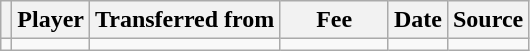<table class="wikitable plainrowheaders sortable">
<tr>
<th></th>
<th scope="col">Player</th>
<th>Transferred from</th>
<th style="width: 65px;">Fee</th>
<th scope="col">Date</th>
<th scope="col">Source</th>
</tr>
<tr>
<td align=center></td>
<td></td>
<td> <a href='#'></a></td>
<td></td>
<td></td>
<td></td>
</tr>
</table>
